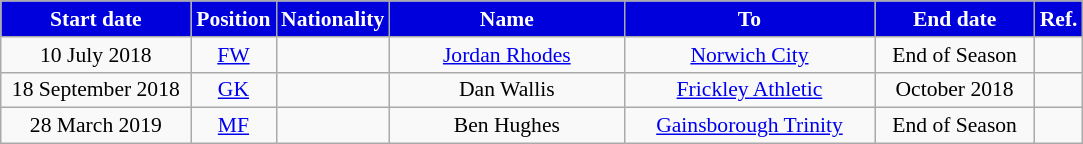<table class="wikitable"  style="text-align:center; font-size:90%; ">
<tr>
<th style="background:#00d; color:#fff; width:120px;">Start date</th>
<th style="background:#00d; color:#fff; width:50px;">Position</th>
<th style="background:#00d; color:#fff; width:50px;">Nationality</th>
<th style="background:#00d; color:#fff; width:150px;">Name</th>
<th style="background:#00d; color:#fff; width:160px;">To</th>
<th style="background:#00d; color:#fff; width:100px;">End date</th>
<th style="background:#00d; color:#fff; width:25px;">Ref.</th>
</tr>
<tr>
<td>10 July 2018</td>
<td><a href='#'>FW</a></td>
<td></td>
<td><a href='#'>Jordan Rhodes</a></td>
<td> <a href='#'>Norwich City</a></td>
<td>End of Season</td>
<td></td>
</tr>
<tr>
<td>18 September 2018</td>
<td><a href='#'>GK</a></td>
<td></td>
<td>Dan Wallis</td>
<td> <a href='#'>Frickley Athletic</a></td>
<td>October 2018</td>
<td></td>
</tr>
<tr>
<td>28 March 2019</td>
<td><a href='#'>MF</a></td>
<td></td>
<td>Ben Hughes</td>
<td> <a href='#'>Gainsborough Trinity</a></td>
<td>End of Season</td>
<td></td>
</tr>
</table>
